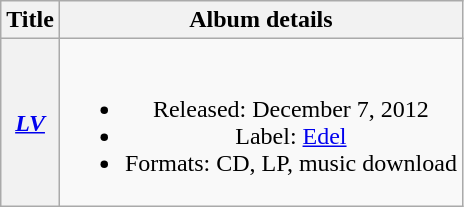<table class="wikitable plainrowheaders" style="text-align:center;">
<tr>
<th>Title</th>
<th>Album details</th>
</tr>
<tr>
<th scope="row"><em><a href='#'>LV</a></em></th>
<td><br><ul><li>Released: December 7, 2012</li><li>Label: <a href='#'>Edel</a></li><li>Formats: CD, LP, music download</li></ul></td>
</tr>
</table>
